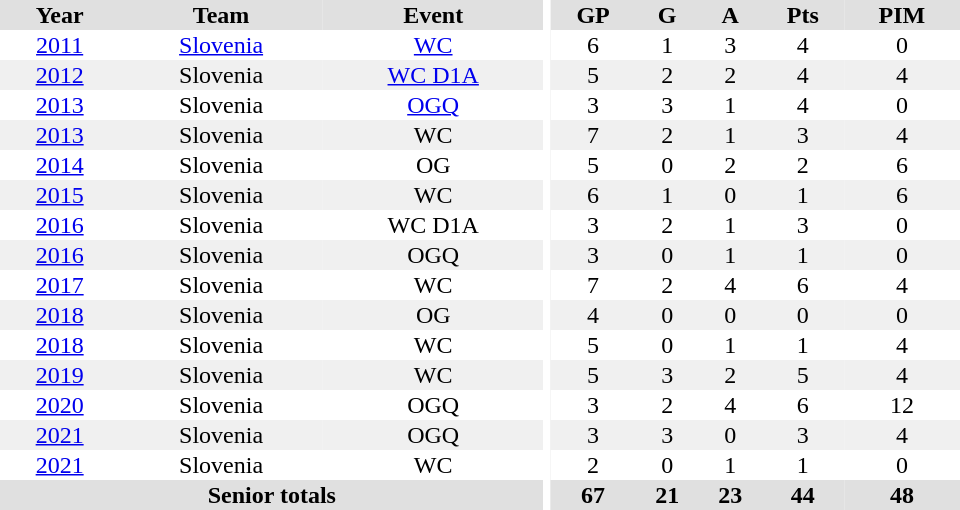<table border="0" cellpadding="1" cellspacing="0" ID="Table3" style="text-align:center; width:40em">
<tr ALIGN="center" bgcolor="#e0e0e0">
<th>Year</th>
<th>Team</th>
<th>Event</th>
<th rowspan="102" bgcolor="#ffffff"></th>
<th>GP</th>
<th>G</th>
<th>A</th>
<th>Pts</th>
<th>PIM</th>
</tr>
<tr>
<td><a href='#'>2011</a></td>
<td><a href='#'>Slovenia</a></td>
<td><a href='#'>WC</a></td>
<td>6</td>
<td>1</td>
<td>3</td>
<td>4</td>
<td>0</td>
</tr>
<tr bgcolor="#f0f0f0">
<td><a href='#'>2012</a></td>
<td>Slovenia</td>
<td><a href='#'>WC D1A</a></td>
<td>5</td>
<td>2</td>
<td>2</td>
<td>4</td>
<td>4</td>
</tr>
<tr>
<td><a href='#'>2013</a></td>
<td>Slovenia</td>
<td><a href='#'>OGQ</a></td>
<td>3</td>
<td>3</td>
<td>1</td>
<td>4</td>
<td>0</td>
</tr>
<tr bgcolor="#f0f0f0">
<td><a href='#'>2013</a></td>
<td>Slovenia</td>
<td>WC</td>
<td>7</td>
<td>2</td>
<td>1</td>
<td>3</td>
<td>4</td>
</tr>
<tr>
<td><a href='#'>2014</a></td>
<td>Slovenia</td>
<td>OG</td>
<td>5</td>
<td>0</td>
<td>2</td>
<td>2</td>
<td>6</td>
</tr>
<tr bgcolor="#f0f0f0">
<td><a href='#'>2015</a></td>
<td>Slovenia</td>
<td>WC</td>
<td>6</td>
<td>1</td>
<td>0</td>
<td>1</td>
<td>6</td>
</tr>
<tr>
<td><a href='#'>2016</a></td>
<td>Slovenia</td>
<td>WC D1A</td>
<td>3</td>
<td>2</td>
<td>1</td>
<td>3</td>
<td>0</td>
</tr>
<tr bgcolor="#f0f0f0">
<td><a href='#'>2016</a></td>
<td>Slovenia</td>
<td>OGQ</td>
<td>3</td>
<td>0</td>
<td>1</td>
<td>1</td>
<td>0</td>
</tr>
<tr>
<td><a href='#'>2017</a></td>
<td>Slovenia</td>
<td>WC</td>
<td>7</td>
<td>2</td>
<td>4</td>
<td>6</td>
<td>4</td>
</tr>
<tr bgcolor="#f0f0f0">
<td><a href='#'>2018</a></td>
<td>Slovenia</td>
<td>OG</td>
<td>4</td>
<td>0</td>
<td>0</td>
<td>0</td>
<td>0</td>
</tr>
<tr>
<td><a href='#'>2018</a></td>
<td>Slovenia</td>
<td>WC</td>
<td>5</td>
<td>0</td>
<td>1</td>
<td>1</td>
<td>4</td>
</tr>
<tr bgcolor="#f0f0f0">
<td><a href='#'>2019</a></td>
<td>Slovenia</td>
<td>WC</td>
<td>5</td>
<td>3</td>
<td>2</td>
<td>5</td>
<td>4</td>
</tr>
<tr>
<td><a href='#'>2020</a></td>
<td>Slovenia</td>
<td>OGQ</td>
<td>3</td>
<td>2</td>
<td>4</td>
<td>6</td>
<td>12</td>
</tr>
<tr bgcolor="#f0f0f0">
<td><a href='#'>2021</a></td>
<td>Slovenia</td>
<td>OGQ</td>
<td>3</td>
<td>3</td>
<td>0</td>
<td>3</td>
<td>4</td>
</tr>
<tr>
<td><a href='#'>2021</a></td>
<td>Slovenia</td>
<td>WC</td>
<td>2</td>
<td>0</td>
<td>1</td>
<td>1</td>
<td>0</td>
</tr>
<tr bgcolor="#e0e0e0">
<th colspan=3>Senior totals</th>
<th>67</th>
<th>21</th>
<th>23</th>
<th>44</th>
<th>48</th>
</tr>
</table>
